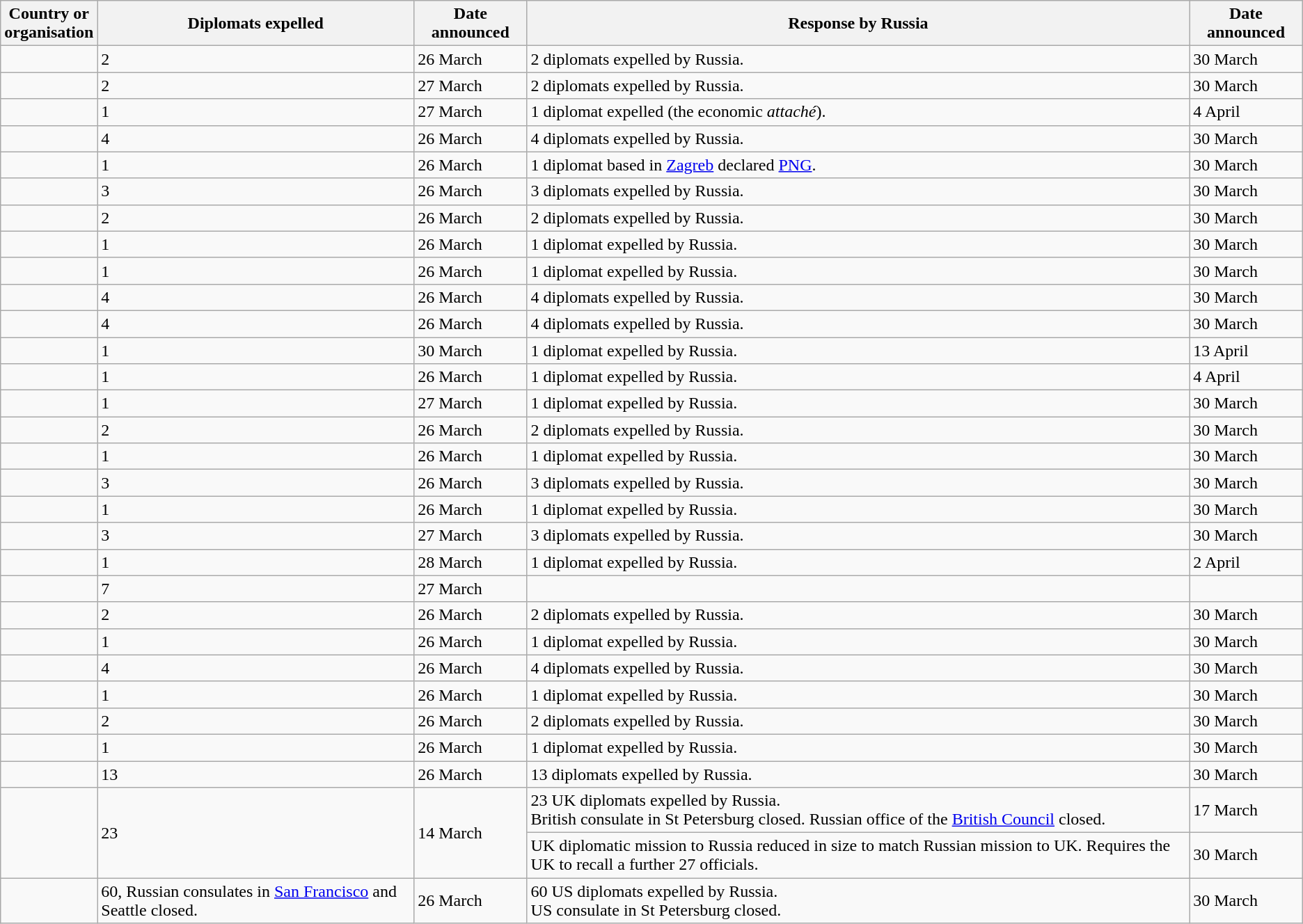<table class="wikitable sortable">
<tr>
<th>Country or<br>organisation</th>
<th>Diplomats expelled</th>
<th>Date announced</th>
<th>Response by Russia</th>
<th>Date announced</th>
</tr>
<tr>
<td></td>
<td>2</td>
<td>26 March</td>
<td>2 diplomats expelled by Russia.</td>
<td>30 March</td>
</tr>
<tr>
<td></td>
<td>2</td>
<td>27 March</td>
<td>2 diplomats expelled by Russia.</td>
<td>30 March</td>
</tr>
<tr>
<td></td>
<td>1</td>
<td>27 March</td>
<td>1 diplomat expelled (the economic <em>attaché</em>).</td>
<td>4 April</td>
</tr>
<tr>
<td></td>
<td>4</td>
<td>26 March</td>
<td>4 diplomats expelled by Russia.</td>
<td>30 March</td>
</tr>
<tr>
<td></td>
<td>1</td>
<td>26 March</td>
<td>1 diplomat based in <a href='#'>Zagreb</a> declared <a href='#'>PNG</a>.</td>
<td>30 March</td>
</tr>
<tr>
<td></td>
<td>3</td>
<td>26 March</td>
<td>3 diplomats expelled by Russia.</td>
<td>30 March</td>
</tr>
<tr>
<td></td>
<td>2</td>
<td>26 March</td>
<td>2 diplomats expelled by Russia.</td>
<td>30 March</td>
</tr>
<tr>
<td></td>
<td>1</td>
<td>26 March</td>
<td>1 diplomat expelled by Russia.</td>
<td>30 March</td>
</tr>
<tr>
<td></td>
<td>1</td>
<td>26 March</td>
<td>1 diplomat expelled by Russia.</td>
<td>30 March</td>
</tr>
<tr>
<td></td>
<td>4</td>
<td>26 March</td>
<td>4 diplomats expelled by Russia.</td>
<td>30 March</td>
</tr>
<tr>
<td></td>
<td>4</td>
<td>26 March</td>
<td>4 diplomats expelled by Russia.</td>
<td>30 March</td>
</tr>
<tr>
<td></td>
<td>1</td>
<td>30 March</td>
<td>1 diplomat expelled by Russia.</td>
<td>13 April</td>
</tr>
<tr>
<td></td>
<td>1</td>
<td>26 March</td>
<td>1 diplomat expelled by Russia.</td>
<td>4 April</td>
</tr>
<tr>
<td></td>
<td>1</td>
<td>27 March</td>
<td>1 diplomat expelled by Russia.</td>
<td>30 March</td>
</tr>
<tr>
<td></td>
<td>2</td>
<td>26 March</td>
<td>2 diplomats expelled by Russia.</td>
<td>30 March</td>
</tr>
<tr>
<td></td>
<td>1</td>
<td>26 March</td>
<td>1 diplomat expelled by Russia.</td>
<td>30 March</td>
</tr>
<tr>
<td></td>
<td>3</td>
<td>26 March</td>
<td>3 diplomats expelled by Russia.</td>
<td>30 March</td>
</tr>
<tr>
<td></td>
<td>1</td>
<td>26 March</td>
<td>1 diplomat expelled by Russia.</td>
<td>30 March</td>
</tr>
<tr>
<td></td>
<td>3</td>
<td>27 March</td>
<td>3 diplomats expelled by Russia.</td>
<td>30 March</td>
</tr>
<tr>
<td></td>
<td>1</td>
<td>28 March</td>
<td>1 diplomat expelled by Russia.</td>
<td>2 April</td>
</tr>
<tr>
<td></td>
<td>7</td>
<td>27 March</td>
<td></td>
<td></td>
</tr>
<tr>
<td></td>
<td>2</td>
<td>26 March</td>
<td>2 diplomats expelled by Russia.</td>
<td>30 March</td>
</tr>
<tr>
<td></td>
<td>1</td>
<td>26 March</td>
<td>1 diplomat expelled by Russia.</td>
<td>30 March</td>
</tr>
<tr>
<td></td>
<td>4</td>
<td>26 March</td>
<td>4 diplomats expelled by Russia.</td>
<td>30 March</td>
</tr>
<tr>
<td></td>
<td>1</td>
<td>26 March</td>
<td>1 diplomat expelled by Russia.</td>
<td>30 March</td>
</tr>
<tr>
<td></td>
<td>2</td>
<td>26 March</td>
<td>2 diplomats expelled by Russia.</td>
<td>30 March</td>
</tr>
<tr>
<td></td>
<td>1</td>
<td>26 March</td>
<td>1 diplomat expelled by Russia.</td>
<td>30 March</td>
</tr>
<tr>
<td></td>
<td>13</td>
<td>26 March</td>
<td>13 diplomats expelled by Russia.</td>
<td>30 March</td>
</tr>
<tr>
<td rowspan="2"></td>
<td rowspan="2">23</td>
<td rowspan="2">14 March</td>
<td>23 UK diplomats expelled by Russia.<br>British consulate in St Petersburg closed. Russian office of the <a href='#'>British Council</a> closed.</td>
<td>17 March</td>
</tr>
<tr>
<td>UK diplomatic mission to Russia reduced in size to match Russian mission to UK. Requires the UK to recall a further 27 officials.</td>
<td>30 March</td>
</tr>
<tr>
<td></td>
<td>60, Russian consulates in <a href='#'>San Francisco</a> and Seattle closed.</td>
<td>26 March</td>
<td>60 US diplomats expelled by Russia.<br>US consulate in St Petersburg closed.</td>
<td>30 March</td>
</tr>
</table>
